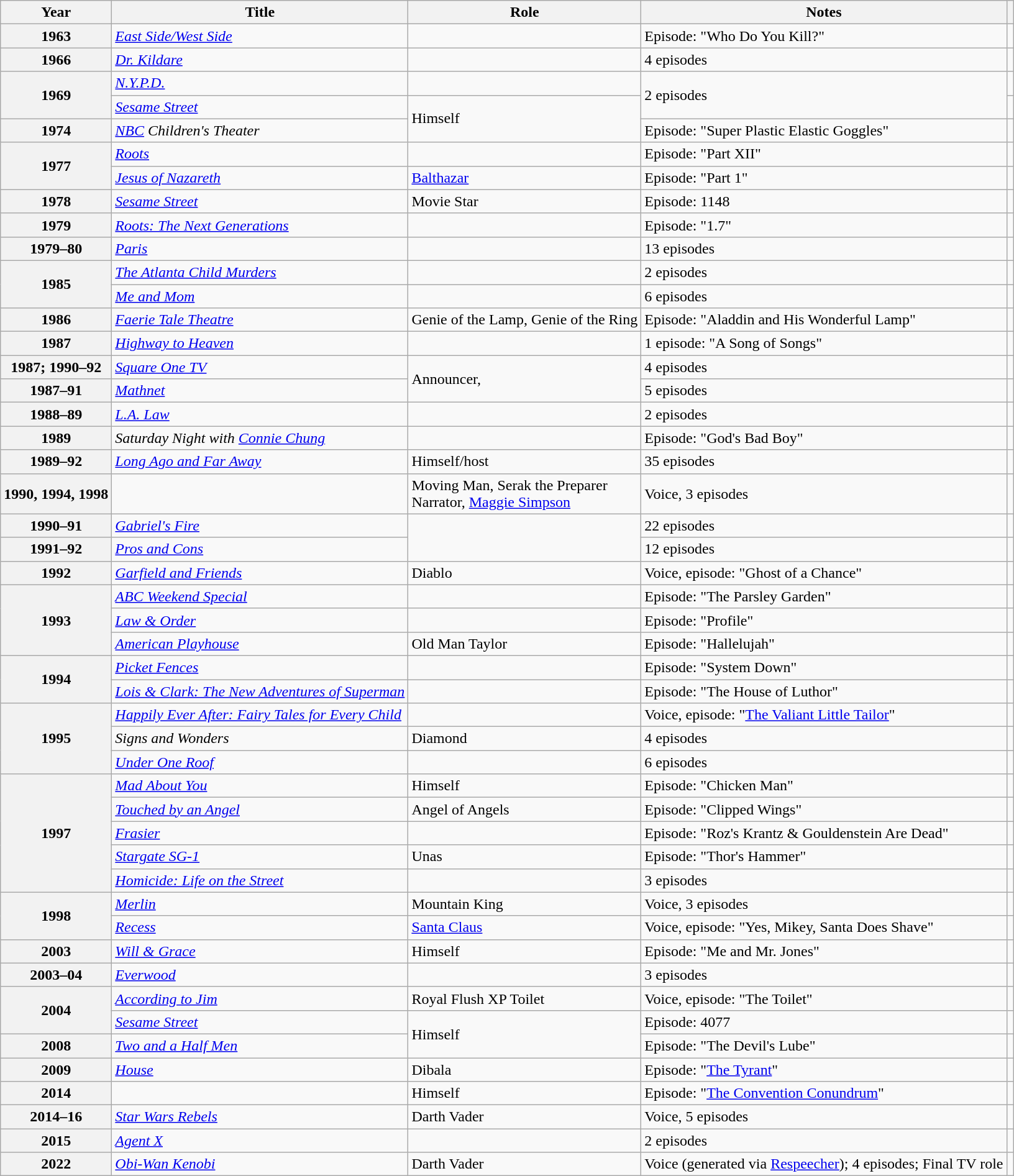<table class="wikitable sortable plainrowheaders">
<tr>
<th scope="col">Year</th>
<th scope="col">Title</th>
<th scope="col">Role</th>
<th scope="col" class="unsortable">Notes</th>
<th scope="col" class="unsortable"></th>
</tr>
<tr>
<th scope="row">1963</th>
<td><em><a href='#'>East Side/West Side</a></em></td>
<td></td>
<td>Episode: "Who Do You Kill?"</td>
<td></td>
</tr>
<tr>
<th scope="row">1966</th>
<td><em><a href='#'>Dr. Kildare</a></em></td>
<td></td>
<td>4 episodes</td>
<td></td>
</tr>
<tr>
<th scope="row" rowspan="2">1969</th>
<td><em><a href='#'>N.Y.P.D.</a></em></td>
<td></td>
<td rowspan="2">2 episodes</td>
<td></td>
</tr>
<tr>
<td><em><a href='#'>Sesame Street</a></em></td>
<td rowspan=2>Himself</td>
<td></td>
</tr>
<tr>
<th scope="row">1974</th>
<td><em><a href='#'>NBC</a> Children's Theater</em></td>
<td>Episode: "Super Plastic Elastic Goggles"</td>
<td></td>
</tr>
<tr>
<th scope="row" rowspan="2">1977</th>
<td><em><a href='#'>Roots</a></em></td>
<td></td>
<td>Episode: "Part XII"</td>
<td style="text-align:center;"></td>
</tr>
<tr>
<td><em><a href='#'>Jesus of Nazareth</a></em></td>
<td><a href='#'>Balthazar</a></td>
<td>Episode: "Part 1"</td>
<td style="text-align:center;"></td>
</tr>
<tr>
<th scope="row">1978</th>
<td><em><a href='#'>Sesame Street</a></em></td>
<td>Movie Star</td>
<td>Episode: 1148</td>
<td></td>
</tr>
<tr>
<th scope="row">1979</th>
<td><em><a href='#'>Roots: The Next Generations</a></em></td>
<td></td>
<td>Episode: "1.7"</td>
<td></td>
</tr>
<tr>
<th scope="row">1979–80</th>
<td><em><a href='#'>Paris</a></em></td>
<td></td>
<td>13 episodes</td>
<td></td>
</tr>
<tr>
<th scope="row" rowspan="2">1985</th>
<td><em><a href='#'>The Atlanta Child Murders</a></em></td>
<td></td>
<td>2 episodes</td>
<td></td>
</tr>
<tr>
<td><em><a href='#'>Me and Mom</a></em></td>
<td></td>
<td>6 episodes</td>
<td></td>
</tr>
<tr>
<th scope="row">1986</th>
<td><em><a href='#'>Faerie Tale Theatre</a></em></td>
<td>Genie of the Lamp, Genie of the Ring</td>
<td>Episode: "Aladdin and His Wonderful Lamp"</td>
<td></td>
</tr>
<tr>
<th scope="row">1987</th>
<td><em><a href='#'>Highway to Heaven</a></em></td>
<td></td>
<td>1 episode: "A Song of Songs"</td>
<td></td>
</tr>
<tr>
<th scope="row">1987; 1990–92</th>
<td><em><a href='#'>Square One TV</a></em></td>
<td rowspan=2>Announcer, <br> </td>
<td>4 episodes</td>
<td></td>
</tr>
<tr>
<th scope="row">1987–91</th>
<td><em><a href='#'>Mathnet</a></em></td>
<td>5 episodes</td>
<td></td>
</tr>
<tr>
<th scope="row">1988–89</th>
<td><em><a href='#'>L.A. Law</a></em></td>
<td></td>
<td>2 episodes</td>
<td></td>
</tr>
<tr>
<th scope="row">1989</th>
<td><em>Saturday Night with <a href='#'>Connie Chung</a></em></td>
<td></td>
<td>Episode: "God's Bad Boy"</td>
<td></td>
</tr>
<tr>
<th scope="row">1989–92</th>
<td><em><a href='#'>Long Ago and Far Away</a></em></td>
<td>Himself/host</td>
<td>35 episodes</td>
<td></td>
</tr>
<tr>
<th scope="row">1990, 1994, 1998</th>
<td><em></em></td>
<td>Moving Man, Serak the Preparer <br> Narrator, <a href='#'>Maggie Simpson</a></td>
<td>Voice, 3 episodes</td>
<td></td>
</tr>
<tr>
<th scope="row">1990–91</th>
<td><em><a href='#'>Gabriel's Fire</a></em></td>
<td rowspan=2></td>
<td>22 episodes</td>
<td></td>
</tr>
<tr>
<th scope="row">1991–92</th>
<td><em><a href='#'>Pros and Cons</a></em></td>
<td>12 episodes</td>
<td></td>
</tr>
<tr>
<th scope="row">1992</th>
<td><em><a href='#'>Garfield and Friends</a></em></td>
<td>Diablo</td>
<td>Voice, episode: "Ghost of a Chance"</td>
<td></td>
</tr>
<tr>
<th scope="row" rowspan="3">1993</th>
<td><em><a href='#'>ABC Weekend Special</a></em></td>
<td></td>
<td>Episode: "The Parsley Garden"</td>
<td></td>
</tr>
<tr>
<td><em><a href='#'>Law & Order</a></em></td>
<td></td>
<td>Episode: "Profile"</td>
<td></td>
</tr>
<tr>
<td><em><a href='#'>American Playhouse</a></em></td>
<td>Old Man Taylor</td>
<td>Episode: "Hallelujah"</td>
<td></td>
</tr>
<tr>
<th scope="row" rowspan="2">1994</th>
<td><em><a href='#'>Picket Fences</a></em></td>
<td></td>
<td>Episode: "System Down"</td>
<td></td>
</tr>
<tr>
<td><em><a href='#'>Lois & Clark: The New Adventures of Superman</a></em></td>
<td></td>
<td>Episode: "The House of Luthor"</td>
<td></td>
</tr>
<tr>
<th scope="row" rowspan="3">1995</th>
<td><em><a href='#'>Happily Ever After: Fairy Tales for Every Child</a></em></td>
<td></td>
<td>Voice, episode: "<a href='#'>The Valiant Little Tailor</a>"</td>
<td style="text-align:center;"></td>
</tr>
<tr>
<td><em>Signs and Wonders</em></td>
<td>Diamond</td>
<td>4 episodes</td>
<td></td>
</tr>
<tr>
<td><em><a href='#'>Under One Roof</a></em></td>
<td></td>
<td>6 episodes</td>
<td></td>
</tr>
<tr>
<th scope="row" rowspan="5">1997</th>
<td><em><a href='#'>Mad About You</a></em></td>
<td>Himself</td>
<td>Episode: "Chicken Man"</td>
<td></td>
</tr>
<tr>
<td><em><a href='#'>Touched by an Angel</a></em></td>
<td>Angel of Angels</td>
<td>Episode: "Clipped Wings"</td>
<td></td>
</tr>
<tr>
<td><em><a href='#'>Frasier</a></em></td>
<td></td>
<td>Episode: "Roz's Krantz & Gouldenstein Are Dead"</td>
<td></td>
</tr>
<tr>
<td><em><a href='#'>Stargate SG-1</a></em></td>
<td>Unas</td>
<td>Episode: "Thor's Hammer"</td>
<td></td>
</tr>
<tr>
<td><em><a href='#'>Homicide: Life on the Street</a></em></td>
<td></td>
<td>3 episodes</td>
<td></td>
</tr>
<tr>
<th scope="row" rowspan="2">1998</th>
<td><em><a href='#'>Merlin</a></em></td>
<td>Mountain King</td>
<td>Voice, 3 episodes</td>
<td></td>
</tr>
<tr>
<td><em><a href='#'>Recess</a></em></td>
<td><a href='#'>Santa Claus</a></td>
<td>Voice, episode: "Yes, Mikey, Santa Does Shave"</td>
<td></td>
</tr>
<tr>
<th scope="row">2003</th>
<td><em><a href='#'>Will & Grace</a></em></td>
<td>Himself</td>
<td>Episode: "Me and Mr. Jones"</td>
<td></td>
</tr>
<tr>
<th scope="row">2003–04</th>
<td><em><a href='#'>Everwood</a></em></td>
<td></td>
<td>3 episodes</td>
<td></td>
</tr>
<tr>
<th scope="row" rowspan="2">2004</th>
<td><em><a href='#'>According to Jim</a></em></td>
<td>Royal Flush XP Toilet</td>
<td>Voice, episode: "The Toilet"</td>
<td></td>
</tr>
<tr>
<td><em><a href='#'>Sesame Street</a></em></td>
<td rowspan=2>Himself</td>
<td>Episode: 4077</td>
<td></td>
</tr>
<tr>
<th scope="row">2008</th>
<td><em><a href='#'>Two and a Half Men</a></em></td>
<td>Episode: "The Devil's Lube"</td>
<td style="text-align:center;"></td>
</tr>
<tr>
<th scope="row">2009</th>
<td><em><a href='#'>House</a></em></td>
<td>Dibala</td>
<td>Episode: "<a href='#'>The Tyrant</a>"</td>
<td></td>
</tr>
<tr>
<th scope="row">2014</th>
<td><em></em></td>
<td>Himself</td>
<td>Episode: "<a href='#'>The Convention Conundrum</a>"</td>
<td style="text-align:center;"></td>
</tr>
<tr>
<th scope="row">2014–16</th>
<td><em><a href='#'>Star Wars Rebels</a></em></td>
<td>Darth Vader</td>
<td>Voice, 5 episodes</td>
<td></td>
</tr>
<tr>
<th scope="row">2015</th>
<td><em><a href='#'>Agent X</a></em></td>
<td></td>
<td>2 episodes</td>
<td></td>
</tr>
<tr>
<th scope="row">2022</th>
<td><em><a href='#'>Obi-Wan Kenobi</a></em></td>
<td>Darth Vader</td>
<td>Voice (generated via <a href='#'>Respeecher</a>); 4 episodes; Final TV role</td>
<td style="text-align:center;"></td>
</tr>
</table>
